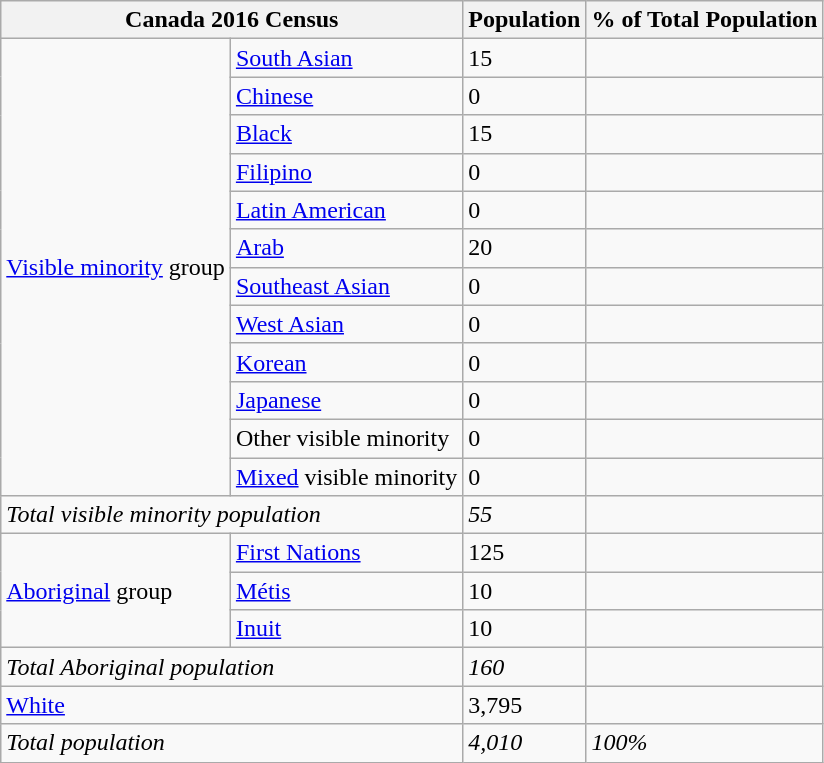<table class="wikitable">
<tr>
<th colspan="2">Canada 2016 Census</th>
<th>Population</th>
<th>% of Total Population</th>
</tr>
<tr>
<td rowspan="12"><a href='#'>Visible minority</a> group</td>
<td><a href='#'>South Asian</a></td>
<td>15</td>
<td></td>
</tr>
<tr>
<td><a href='#'>Chinese</a></td>
<td>0</td>
<td></td>
</tr>
<tr>
<td><a href='#'>Black</a></td>
<td>15</td>
<td></td>
</tr>
<tr>
<td><a href='#'>Filipino</a></td>
<td>0</td>
<td></td>
</tr>
<tr>
<td><a href='#'>Latin American</a></td>
<td>0</td>
<td></td>
</tr>
<tr>
<td><a href='#'>Arab</a></td>
<td>20</td>
<td></td>
</tr>
<tr>
<td><a href='#'>Southeast Asian</a></td>
<td>0</td>
<td></td>
</tr>
<tr>
<td><a href='#'>West Asian</a></td>
<td>0</td>
<td></td>
</tr>
<tr>
<td><a href='#'>Korean</a></td>
<td>0</td>
<td></td>
</tr>
<tr>
<td><a href='#'>Japanese</a></td>
<td>0</td>
<td></td>
</tr>
<tr>
<td>Other visible minority</td>
<td>0</td>
<td></td>
</tr>
<tr>
<td><a href='#'>Mixed</a> visible minority</td>
<td>0</td>
<td></td>
</tr>
<tr>
<td colspan="2"><em>Total visible minority population</em></td>
<td><em>55</em></td>
<td><em></em></td>
</tr>
<tr>
<td rowspan="3"><a href='#'>Aboriginal</a> group</td>
<td><a href='#'>First Nations</a></td>
<td>125</td>
<td></td>
</tr>
<tr>
<td><a href='#'>Métis</a></td>
<td>10</td>
<td></td>
</tr>
<tr>
<td><a href='#'>Inuit</a></td>
<td>10</td>
<td></td>
</tr>
<tr>
<td colspan="2"><em>Total Aboriginal population</em></td>
<td><em>160</em></td>
<td><em></em></td>
</tr>
<tr>
<td colspan="2"><a href='#'>White</a></td>
<td>3,795</td>
<td></td>
</tr>
<tr>
<td colspan="2"><em>Total population</em></td>
<td><em>4,010</em></td>
<td><em>100%</em></td>
</tr>
</table>
